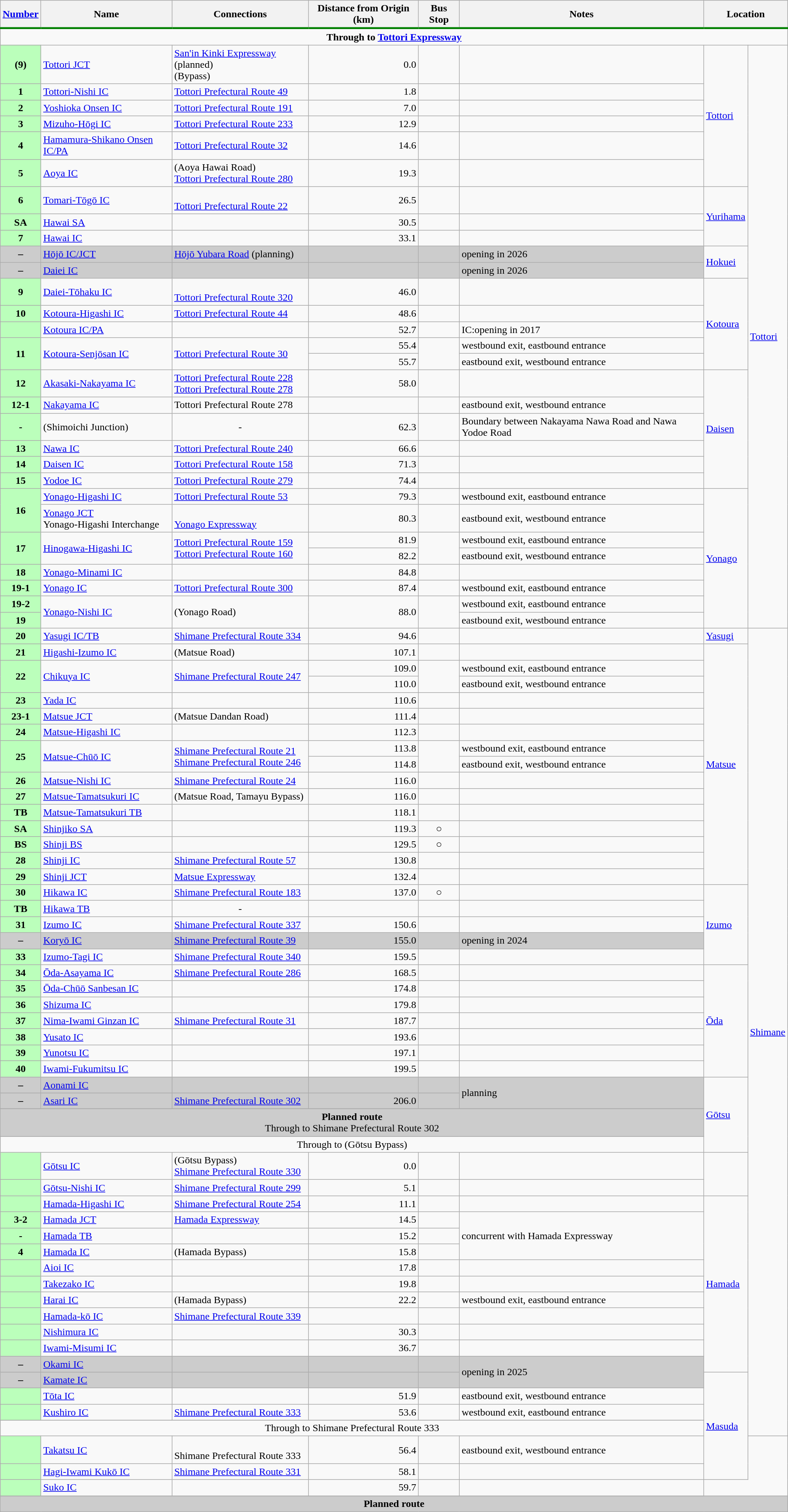<table class="wikitable">
<tr>
<th style="border-bottom:3px solid green;"><a href='#'>Number</a></th>
<th style="border-bottom:3px solid green;">Name</th>
<th style="border-bottom:3px solid green;">Connections</th>
<th style="border-bottom:3px solid green;">Distance from Origin (km)</th>
<th style="border-bottom:3px solid green;">Bus Stop</th>
<th style="border-bottom:3px solid green;">Notes</th>
<th colspan="2" style="border-bottom:3px solid green;">Location</th>
</tr>
<tr>
<td style="text-align:center;" colspan=8><strong>Through to  <a href='#'>Tottori Expressway</a></strong></td>
</tr>
<tr>
<th style="background-color:#BFB;">(9)</th>
<td><a href='#'>Tottori JCT</a></td>
<td> <a href='#'>San'in Kinki Expressway</a> (planned) <br> (Bypass)</td>
<td style="text-align:right;">0.0</td>
<td></td>
<td></td>
<td rowspan="6"><a href='#'>Tottori</a></td>
<td rowspan="30" style="width:1em;"><a href='#'>Tottori</a></td>
</tr>
<tr>
<th style="background-color:#BFB;">1</th>
<td><a href='#'>Tottori-Nishi IC</a></td>
<td><a href='#'>Tottori Prefectural Route 49</a></td>
<td style="text-align:right;">1.8</td>
<td></td>
<td></td>
</tr>
<tr>
<th style="background-color:#BFB;">2</th>
<td><a href='#'>Yoshioka Onsen IC</a></td>
<td><a href='#'>Tottori Prefectural Route 191</a></td>
<td style="text-align:right;">7.0</td>
<td style="text-align:center"></td>
<td></td>
</tr>
<tr>
<th style="background-color:#BFB;">3</th>
<td><a href='#'>Mizuho-Hōgi IC</a></td>
<td><a href='#'>Tottori Prefectural Route 233</a></td>
<td style="text-align:right;">12.9</td>
<td style=text-align:center"></td>
<td></td>
</tr>
<tr>
<th style="background-color:#BFB;">4</th>
<td><a href='#'>Hamamura-Shikano Onsen IC/PA</a></td>
<td><a href='#'>Tottori Prefectural Route 32</a></td>
<td style="text-align:right">14.6</td>
<td style="text-align:center"></td>
<td></td>
</tr>
<tr>
<th style="background-color:#BFB;">5</th>
<td><a href='#'>Aoya IC</a></td>
<td> (Aoya Hawai Road)<br><a href='#'>Tottori Prefectural Route 280</a></td>
<td style="text-align:right;">19.3</td>
<td></td>
<td></td>
</tr>
<tr>
<th style="background-color:#BFB;">6</th>
<td><a href='#'>Tomari-Tōgō IC</a></td>
<td><br><a href='#'>Tottori Prefectural Route 22</a></td>
<td style="text-align:right;">26.5</td>
<td></td>
<td></td>
<td rowspan="3"><a href='#'>Yurihama</a></td>
</tr>
<tr>
<th style="background-color:#BFB;">SA</th>
<td><a href='#'>Hawai SA</a></td>
<td></td>
<td style="text-align:right;">30.5</td>
<td></td>
<td></td>
</tr>
<tr>
<th style="background-color:#BFB;">7</th>
<td><a href='#'>Hawai IC</a></td>
<td></td>
<td style="text-align:right;">33.1</td>
<td></td>
<td></td>
</tr>
<tr>
<th style="background-color:#CCC;">–</th>
<td style="background-color:#CCC;"><a href='#'>Hōjō IC/JCT</a></td>
<td style="background-color:#CCC;"><a href='#'>Hōjō Yubara Road</a> (planning)</td>
<td style="background-color:#CCC;text-align:right"></td>
<td style="background-color:#CCC;text-align:center"></td>
<td style="background-color:#CCC;">opening in 2026</td>
<td rowspan="2"><a href='#'>Hokuei</a></td>
</tr>
<tr>
<th style="background-color:#CCC;">–</th>
<td style="background-color:#CCC;"><a href='#'>Daiei IC</a></td>
<td style="background-color:#CCC;"></td>
<td style="background-color:#CCC;text-align:right"></td>
<td style="background-color:#CCC;text-align:center"></td>
<td style="background-color:#CCC;">opening in 2026</td>
</tr>
<tr>
<th style="background-color:#BFB;">9</th>
<td><a href='#'>Daiei-Tōhaku IC</a></td>
<td><br><a href='#'>Tottori Prefectural Route 320</a></td>
<td style="text-align:right;">46.0</td>
<td></td>
<td></td>
<td rowspan="5"><a href='#'>Kotoura</a></td>
</tr>
<tr>
<th style="background-color:#BFB;">10</th>
<td><a href='#'>Kotoura-Higashi IC</a></td>
<td><a href='#'>Tottori Prefectural Route 44</a></td>
<td style="text-align:right;">48.6</td>
<td></td>
<td></td>
</tr>
<tr>
<th style="background-color:#BFB;"></th>
<td><a href='#'>Kotoura IC/PA</a></td>
<td></td>
<td style="text-align:right;">52.7</td>
<td></td>
<td>IC:opening in 2017</td>
</tr>
<tr>
<th style="background-color:#BFB;" rowspan=2>11</th>
<td rowspan=2><a href='#'>Kotoura-Senjōsan IC</a></td>
<td rowspan=2><a href='#'>Tottori Prefectural Route 30</a></td>
<td style="text-align:right;">55.4</td>
<td rowspan=2></td>
<td>westbound exit, eastbound entrance</td>
</tr>
<tr>
<td style="text-align:right;">55.7</td>
<td>eastbound exit, westbound entrance</td>
</tr>
<tr>
<th style="background-color:#BFB;">12</th>
<td><a href='#'>Akasaki-Nakayama IC</a></td>
<td><a href='#'>Tottori Prefectural Route 228</a><br><a href='#'>Tottori Prefectural Route 278</a></td>
<td style="text-align:right;">58.0</td>
<td></td>
<td></td>
<td rowspan="6"><a href='#'>Daisen</a></td>
</tr>
<tr>
<th style="background-color:#BFB;">12-1</th>
<td><a href='#'>Nakayama IC</a></td>
<td>Tottori Prefectural Route 278</td>
<td style="text-align:right;"></td>
<td></td>
<td>eastbound exit, westbound entrance</td>
</tr>
<tr>
<th style="background-color:#BFB;">-</th>
<td>(Shimoichi Junction)</td>
<td style="text-align:center;">-</td>
<td style="text-align:right;">62.3</td>
<td></td>
<td>Boundary between Nakayama Nawa Road and Nawa Yodoe Road</td>
</tr>
<tr>
<th style="background-color:#BFB;">13</th>
<td><a href='#'>Nawa IC</a></td>
<td><a href='#'>Tottori Prefectural Route 240</a></td>
<td style="text-align:right;">66.6</td>
<td></td>
<td></td>
</tr>
<tr>
<th style="background-color:#BFB;">14</th>
<td><a href='#'>Daisen IC</a></td>
<td><a href='#'>Tottori Prefectural Route 158</a></td>
<td style="text-align:right;">71.3</td>
<td></td>
<td></td>
</tr>
<tr>
<th style="background-color:#BFB;">15</th>
<td><a href='#'>Yodoe IC</a></td>
<td><a href='#'>Tottori Prefectural Route 279</a></td>
<td style="text-align:right;">74.4</td>
<td></td>
<td></td>
</tr>
<tr>
<th style="background-color:#BFB;" rowspan=2>16</th>
<td><a href='#'>Yonago-Higashi IC</a></td>
<td><a href='#'>Tottori Prefectural Route 53</a></td>
<td style="text-align:right;">79.3</td>
<td></td>
<td>westbound exit, eastbound entrance</td>
<td rowspan="8"><a href='#'>Yonago</a></td>
</tr>
<tr>
<td><a href='#'>Yonago JCT</a><br>Yonago-Higashi Interchange</td>
<td><br> <a href='#'>Yonago Expressway</a></td>
<td style="text-align:right;">80.3</td>
<td></td>
<td>eastbound exit, westbound entrance</td>
</tr>
<tr>
<th style="background-color:#BFB;" rowspan=2>17</th>
<td rowspan=2><a href='#'>Hinogawa-Higashi IC</a></td>
<td rowspan=2><a href='#'>Tottori Prefectural Route 159</a><br><a href='#'>Tottori Prefectural Route 160</a></td>
<td style="text-align:right;">81.9</td>
<td rowspan=2></td>
<td>westbound exit, eastbound entrance</td>
</tr>
<tr>
<td style="text-align:right;">82.2</td>
<td>eastbound exit, westbound entrance</td>
</tr>
<tr>
<th style="background-color:#BFB;">18</th>
<td><a href='#'>Yonago-Minami IC</a></td>
<td></td>
<td style="text-align:right;">84.8</td>
<td></td>
<td></td>
</tr>
<tr>
<th style="background-color:#BFB;">19-1</th>
<td><a href='#'>Yonago IC</a></td>
<td><a href='#'>Tottori Prefectural Route 300</a></td>
<td style="text-align:right; ">87.4</td>
<td></td>
<td>westbound exit, eastbound entrance</td>
</tr>
<tr>
<th style="background-color:#BFB;">19-2</th>
<td rowspan=2><a href='#'>Yonago-Nishi IC</a></td>
<td rowspan=2> (Yonago Road)<br></td>
<td style="text-align:right;" rowspan=2>88.0</td>
<td rowspan=2></td>
<td>westbound exit, eastbound entrance</td>
</tr>
<tr>
<th style="background-color:#BFB;">19</th>
<td>eastbound exit, westbound entrance</td>
</tr>
<tr>
<th style="background-color:#BFB;">20</th>
<td><a href='#'>Yasugi IC/TB</a></td>
<td><a href='#'>Shimane Prefectural Route 334</a></td>
<td style="text-align:right;">94.6</td>
<td></td>
<td></td>
<td><a href='#'>Yasugi</a></td>
<td rowspan="52" style="width:1em;"><a href='#'>Shimane</a></td>
</tr>
<tr>
<th style="background-color:#BFB;">21</th>
<td><a href='#'>Higashi-Izumo IC</a></td>
<td> (Matsue Road)</td>
<td style="text-align:right;">107.1</td>
<td></td>
<td></td>
<td rowspan="15"><a href='#'>Matsue</a></td>
</tr>
<tr>
<th style="background-color:#BFB;" rowspan=2>22</th>
<td rowspan=2><a href='#'>Chikuya IC</a></td>
<td rowspan=2><a href='#'>Shimane Prefectural Route 247</a></td>
<td style="text-align:right;">109.0</td>
<td rowspan=2></td>
<td>westbound exit, eastbound entrance</td>
</tr>
<tr>
<td style="text-align:right;">110.0</td>
<td>eastbound exit, westbound entrance</td>
</tr>
<tr>
<th style="background-color:#BFB;">23</th>
<td><a href='#'>Yada IC</a></td>
<td></td>
<td style="text-align:right;">110.6</td>
<td></td>
<td></td>
</tr>
<tr>
<th style="background-color:#BFB;">23-1</th>
<td><a href='#'>Matsue JCT</a></td>
<td> (Matsue Dandan Road)</td>
<td style="text-align:right;">111.4</td>
<td></td>
<td></td>
</tr>
<tr>
<th style="background-color:#BFB;">24</th>
<td><a href='#'>Matsue-Higashi IC</a></td>
<td></td>
<td style="text-align:right;">112.3</td>
<td></td>
<td></td>
</tr>
<tr>
<th style="background-color:#BFB;" rowspan=2>25</th>
<td rowspan=2><a href='#'>Matsue-Chūō IC</a></td>
<td rowspan=2><a href='#'>Shimane Prefectural Route 21</a><br><a href='#'>Shimane Prefectural Route 246</a></td>
<td style="text-align:right;">113.8</td>
<td rowspan=2></td>
<td>westbound exit, eastbound entrance</td>
</tr>
<tr>
<td style="text-align:right;">114.8</td>
<td>eastbound exit, westbound entrance</td>
</tr>
<tr>
<th style="background-color:#BFB;">26</th>
<td><a href='#'>Matsue-Nishi IC</a></td>
<td><a href='#'>Shimane Prefectural Route 24</a></td>
<td style="text-align:right;">116.0</td>
<td></td>
<td></td>
</tr>
<tr>
<th style="background-color:#BFB;">27</th>
<td><a href='#'>Matsue-Tamatsukuri IC</a></td>
<td> (Matsue Road, Tamayu Bypass)</td>
<td style="text-align:right;">116.0</td>
<td></td>
<td></td>
</tr>
<tr>
<th style="background-color:#BFB;">TB</th>
<td><a href='#'>Matsue-Tamatsukuri TB</a></td>
<td></td>
<td style="text-align:right;">118.1</td>
<td></td>
<td></td>
</tr>
<tr>
<th style="background-color:#BFB;">SA</th>
<td><a href='#'>Shinjiko SA</a></td>
<td></td>
<td style="text-align:right;">119.3</td>
<td style="text-align:center;">○</td>
<td></td>
</tr>
<tr>
<th style="background-color:#BFB;">BS</th>
<td><a href='#'>Shinji BS</a></td>
<td></td>
<td style="text-align:right;">129.5</td>
<td style="text-align:center;">○</td>
<td></td>
</tr>
<tr>
<th style="background-color:#BFB;">28</th>
<td><a href='#'>Shinji IC</a></td>
<td><a href='#'>Shimane Prefectural Route 57</a></td>
<td style="text-align:right;">130.8</td>
<td></td>
<td></td>
</tr>
<tr>
<th style="background-color:#BFB;">29</th>
<td><a href='#'>Shinji JCT</a></td>
<td> <a href='#'>Matsue Expressway</a></td>
<td style="text-align:right;">132.4</td>
<td></td>
<td></td>
</tr>
<tr>
<th style="background-color:#BFB;">30</th>
<td><a href='#'>Hikawa IC</a></td>
<td><a href='#'>Shimane Prefectural Route 183</a></td>
<td style="text-align:right;">137.0</td>
<td style="text-align:center;">○</td>
<td></td>
<td rowspan="5"><a href='#'>Izumo</a></td>
</tr>
<tr>
<th style="background-color:#BFB;">TB</th>
<td><a href='#'>Hikawa TB</a></td>
<td style="text-align:center;">-</td>
<td></td>
<td></td>
<td></td>
</tr>
<tr>
<th style="background-color:#BFB;">31</th>
<td><a href='#'>Izumo IC</a></td>
<td><a href='#'>Shimane Prefectural Route 337</a></td>
<td style="text-align:right;">150.6</td>
<td></td>
<td></td>
</tr>
<tr>
<th style="background-color:#CCC;">–</th>
<td style="background-color:#CCC;"><a href='#'>Koryō IC</a></td>
<td style="background-color:#CCC;"><a href='#'>Shimane Prefectural Route 39</a></td>
<td style="background-color:#CCC;text-align:right">155.0</td>
<td style="background-color:#CCC;text-align:center"></td>
<td style="background-color:#CCC;">opening in 2024</td>
</tr>
<tr>
<th style="background-color:#BFB;">33</th>
<td><a href='#'>Izumo-Tagi IC</a></td>
<td><a href='#'>Shimane Prefectural Route 340</a></td>
<td style="text-align:right">159.5</td>
<td></td>
<td></td>
</tr>
<tr>
<th style="background-color:#BFB;">34</th>
<td><a href='#'>Ōda-Asayama IC</a></td>
<td><a href='#'>Shimane Prefectural Route 286</a></td>
<td style="text-align:right">168.5</td>
<td></td>
<td></td>
<td rowspan="7"><a href='#'>Ōda</a></td>
</tr>
<tr>
<th style="background-color:#BFB;">35</th>
<td><a href='#'>Ōda-Chūō Sanbesan IC</a></td>
<td></td>
<td style="text-align:right">174.8</td>
<td></td>
<td></td>
</tr>
<tr>
<th style="background-color:#BFB;">36</th>
<td><a href='#'>Shizuma IC</a></td>
<td></td>
<td style="text-align:right">179.8</td>
<td></td>
<td></td>
</tr>
<tr>
<th style="background-color:#BFB;">37</th>
<td><a href='#'>Nima-Iwami Ginzan IC</a></td>
<td><a href='#'>Shimane Prefectural Route 31</a></td>
<td style="text-align:right;">187.7</td>
<td></td>
<td></td>
</tr>
<tr>
<th style="background-color:#BFB;">38</th>
<td><a href='#'>Yusato IC</a></td>
<td></td>
<td style="text-align:right;">193.6</td>
<td></td>
<td></td>
</tr>
<tr>
<th style="background-color:#BFB;">39</th>
<td><a href='#'>Yunotsu IC</a></td>
<td></td>
<td style="text-align:right;">197.1</td>
<td></td>
<td></td>
</tr>
<tr>
<th style="background-color:#BFB;">40</th>
<td><a href='#'>Iwami-Fukumitsu IC</a></td>
<td></td>
<td style="text-align:right;">199.5</td>
<td></td>
<td></td>
</tr>
<tr>
<th style="background-color:#CCC;">–</th>
<td style="background-color:#CCC;"><a href='#'>Aonami IC</a></td>
<td style="background-color:#CCC;"></td>
<td style="background-color:#CCC;text-align:right"></td>
<td style="background-color:#CCC;text-align:center"></td>
<td style="background-color:#CCC;" rowspan="2">planning</td>
<td rowspan="6"><a href='#'>Gōtsu</a></td>
</tr>
<tr>
<th style="background-color:#CCC;">–</th>
<td style="background-color:#CCC;"><a href='#'>Asari IC</a></td>
<td style="background-color:#CCC;"><a href='#'>Shimane Prefectural Route 302</a></td>
<td style="background-color:#CCC;text-align:right">206.0</td>
<td style="background-color:#CCC;text-align:center"></td>
</tr>
<tr>
</tr>
<tr>
<td colspan="6" style="text-align:center; background-color:#CCC;"><strong>Planned route</strong><br>Through to Shimane Prefectural Route 302</td>
</tr>
<tr>
</tr>
<tr>
<td colspan="6" style="text-align:center;">Through to  (Gōtsu Bypass)</td>
</tr>
<tr>
<th style="background-color:#BFB;"></th>
<td><a href='#'>Gōtsu IC</a></td>
<td> (Gōtsu Bypass)<br><a href='#'>Shimane Prefectural Route 330</a></td>
<td style="text-align:right;">0.0</td>
<td></td>
<td></td>
</tr>
<tr>
<th style="background-color:#BFB;"></th>
<td><a href='#'>Gōtsu-Nishi IC</a></td>
<td><a href='#'>Shimane Prefectural Route 299</a></td>
<td style="text-align:right;">5.1</td>
<td></td>
<td></td>
</tr>
<tr>
<th style="background-color:#BFB;"></th>
<td><a href='#'>Hamada-Higashi IC</a></td>
<td><a href='#'>Shimane Prefectural Route 254</a></td>
<td style="text-align:right;">11.1</td>
<td></td>
<td></td>
<td rowspan="11"><a href='#'>Hamada</a></td>
</tr>
<tr>
<th style="background-color:#BFB;">3-2</th>
<td><a href='#'>Hamada JCT</a></td>
<td> <a href='#'>Hamada Expressway</a></td>
<td style="text-align:right;">14.5</td>
<td></td>
<td rowspan="3">concurrent with Hamada Expressway</td>
</tr>
<tr>
<th style="background-color:#BFB;">-</th>
<td><a href='#'>Hamada TB</a></td>
<td></td>
<td style="text-align:right;">15.2</td>
<td></td>
</tr>
<tr>
<th style="background-color:#BFB;">4</th>
<td><a href='#'>Hamada IC</a></td>
<td> (Hamada Bypass)</td>
<td style="text-align:right;">15.8</td>
<td></td>
</tr>
<tr>
<th style="background-color:#BFB;"></th>
<td><a href='#'>Aioi IC</a></td>
<td></td>
<td style="text-align:right;">17.8</td>
<td></td>
<td></td>
</tr>
<tr>
<th style="background-color:#BFB;"></th>
<td><a href='#'>Takezako IC</a></td>
<td></td>
<td style="text-align:right;">19.8</td>
<td></td>
<td></td>
</tr>
<tr>
<th style="background-color:#BFB;"></th>
<td><a href='#'>Harai IC</a></td>
<td> (Hamada Bypass)</td>
<td style="text-align:right;">22.2</td>
<td></td>
<td>westbound exit, eastbound entrance</td>
</tr>
<tr>
<th style="background-color:#BFB;"></th>
<td><a href='#'>Hamada-kō IC</a></td>
<td><a href='#'>Shimane Prefectural Route 339</a></td>
<td style="text-align:right;"></td>
<td></td>
<td></td>
</tr>
<tr>
<th style="background-color:#BFB;"></th>
<td><a href='#'>Nishimura IC</a></td>
<td></td>
<td style="text-align:right;">30.3</td>
<td></td>
<td></td>
</tr>
<tr>
<th style="background-color:#BFB;"></th>
<td><a href='#'>Iwami-Misumi IC</a></td>
<td></td>
<td style="text-align:right;">36.7</td>
<td></td>
<td></td>
</tr>
<tr>
<th style="background-color:#CCC;">–</th>
<td style="background-color:#CCC;"><a href='#'>Okami IC</a></td>
<td style="background-color:#CCC;"></td>
<td style="background-color:#CCC;text-align:right"></td>
<td style="background-color:#CCC;text-align:center"></td>
<td style="background-color:#CCC;" rowspan="2">opening in 2025</td>
</tr>
<tr>
<th style="background-color:#CCC;">–</th>
<td style="background-color:#CCC;"><a href='#'>Kamate IC</a></td>
<td style="background-color:#CCC;"></td>
<td style="background-color:#CCC;text-align:right"></td>
<td style="background-color:#CCC;text-align:center"></td>
<td rowspan="7"><a href='#'>Masuda</a></td>
</tr>
<tr>
<th style="background-color:#BFB;"></th>
<td><a href='#'>Tōta IC</a></td>
<td></td>
<td style="text-align:right;">51.9</td>
<td></td>
<td>eastbound exit, westbound entrance</td>
</tr>
<tr>
<th style="background-color:#BFB;"></th>
<td><a href='#'>Kushiro IC</a></td>
<td><a href='#'>Shimane Prefectural Route 333</a></td>
<td style="text-align:right;">53.6</td>
<td></td>
<td>westbound exit, eastbound entrance</td>
</tr>
<tr>
</tr>
<tr>
<td colspan="6" style="text-align:center;">Through to Shimane Prefectural Route 333</td>
</tr>
<tr>
<th style="background-color:#BFB;"></th>
<td><a href='#'>Takatsu IC</a></td>
<td> <br>Shimane Prefectural Route 333</td>
<td style="text-align:right;">56.4</td>
<td></td>
<td>eastbound exit, westbound entrance</td>
</tr>
<tr>
<th style="background-color:#BFB;"></th>
<td><a href='#'>Hagi-Iwami Kukō IC</a></td>
<td><a href='#'>Shimane Prefectural Route 331</a></td>
<td style="text-align:right;">58.1</td>
<td></td>
<td></td>
</tr>
<tr>
<th style="background-color:#BFB;"></th>
<td><a href='#'>Suko IC</a></td>
<td></td>
<td style="text-align:right;">59.7</td>
<td></td>
<td></td>
</tr>
<tr>
</tr>
<tr>
<td colspan="8" style="text-align:center; background-color:#CCC;"><strong>Planned route</strong></td>
</tr>
</table>
